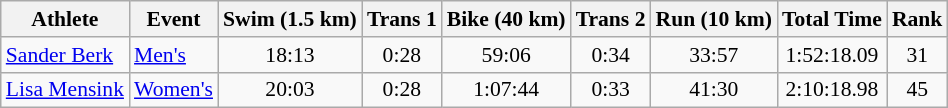<table class="wikitable" style="font-size:90%">
<tr>
<th>Athlete</th>
<th>Event</th>
<th>Swim (1.5 km)</th>
<th>Trans 1</th>
<th>Bike (40 km)</th>
<th>Trans 2</th>
<th>Run (10 km)</th>
<th>Total Time</th>
<th>Rank</th>
</tr>
<tr align=center>
<td align=left><a href='#'>Sander Berk</a></td>
<td align=left><a href='#'>Men's</a></td>
<td>18:13</td>
<td>0:28</td>
<td>59:06</td>
<td>0:34</td>
<td>33:57</td>
<td>1:52:18.09</td>
<td>31</td>
</tr>
<tr align=center>
<td align=left><a href='#'>Lisa Mensink</a></td>
<td align=left><a href='#'>Women's</a></td>
<td>20:03</td>
<td>0:28</td>
<td>1:07:44</td>
<td>0:33</td>
<td>41:30</td>
<td>2:10:18.98</td>
<td>45</td>
</tr>
</table>
